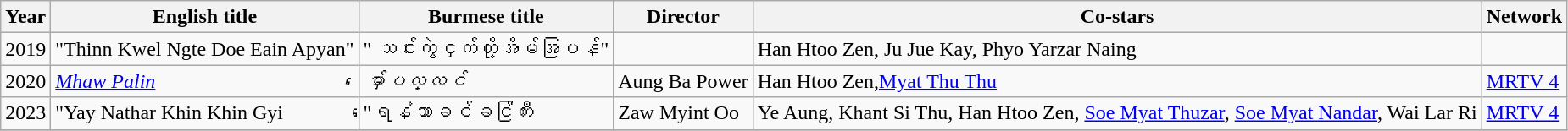<table class="wikitable">
<tr>
<th>Year</th>
<th>English title</th>
<th>Burmese title</th>
<th>Director</th>
<th>Co-stars</th>
<th>Network</th>
</tr>
<tr>
<td>2019</td>
<td>"Thinn Kwel Ngte Doe Eain Apyan"</td>
<td>" သင်းကွဲငှက်တို့အိမ်အပြန်"</td>
<td></td>
<td>Han Htoo Zen, Ju Jue Kay, Phyo Yarzar Naing</td>
<td></td>
</tr>
<tr>
<td>2020</td>
<td><em><a href='#'>Mhaw Palin</a></em></td>
<td><em>မှော်ပလ္လင်</em></td>
<td>Aung Ba Power</td>
<td>Han Htoo Zen,<a href='#'>Myat Thu Thu</a></td>
<td><a href='#'>MRTV 4</a></td>
</tr>
<tr>
<td>2023</td>
<td>"Yay Nathar Khin Khin Gyi</td>
<td>"ရေနံသာခင်ခင်ကြီး</td>
<td>Zaw Myint Oo</td>
<td>Ye Aung, Khant Si Thu, Han Htoo Zen, <a href='#'>Soe Myat Thuzar</a>, <a href='#'>Soe Myat Nandar</a>, Wai Lar Ri</td>
<td><a href='#'>MRTV 4</a></td>
</tr>
<tr>
</tr>
</table>
